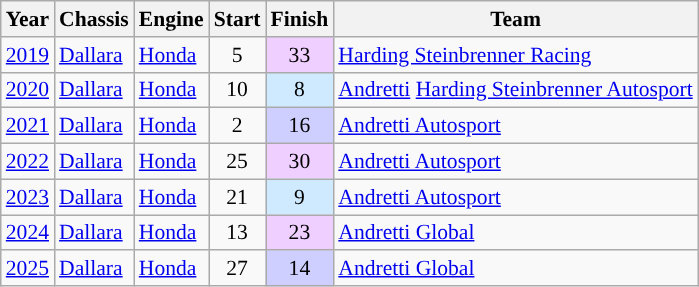<table class="wikitable" style="font-size: 90%;">
<tr>
<th>Year</th>
<th>Chassis</th>
<th>Engine</th>
<th>Start</th>
<th>Finish</th>
<th>Team</th>
</tr>
<tr>
<td><a href='#'>2019</a></td>
<td><a href='#'>Dallara</a></td>
<td><a href='#'>Honda</a></td>
<td align=center>5</td>
<td align=center style="background:#EFCFFF;">33</td>
<td nowrap><a href='#'>Harding Steinbrenner Racing</a></td>
</tr>
<tr>
<td><a href='#'>2020</a></td>
<td><a href='#'>Dallara</a></td>
<td><a href='#'>Honda</a></td>
<td align=center>10</td>
<td align=center style="background:#CFEAFF;">8</td>
<td nowrap><a href='#'>Andretti</a> <a href='#'>Harding Steinbrenner Autosport</a></td>
</tr>
<tr>
<td><a href='#'>2021</a></td>
<td><a href='#'>Dallara</a></td>
<td><a href='#'>Honda</a></td>
<td align=center>2</td>
<td align=center style="background:#CFCFFF;">16</td>
<td nowrap><a href='#'>Andretti Autosport</a></td>
</tr>
<tr>
<td><a href='#'>2022</a></td>
<td><a href='#'>Dallara</a></td>
<td><a href='#'>Honda</a></td>
<td align=center>25</td>
<td align=center style="background:#EFCFFF;">30</td>
<td nowrap><a href='#'>Andretti Autosport</a></td>
</tr>
<tr>
<td><a href='#'>2023</a></td>
<td><a href='#'>Dallara</a></td>
<td><a href='#'>Honda</a></td>
<td align=center>21</td>
<td align=center style="background:#CFEAFF;">9</td>
<td nowrap><a href='#'>Andretti Autosport</a></td>
</tr>
<tr>
<td><a href='#'>2024</a></td>
<td><a href='#'>Dallara</a></td>
<td><a href='#'>Honda</a></td>
<td align=center>13</td>
<td align=center style="background:#efcfff;">23</td>
<td nowrap><a href='#'>Andretti Global</a></td>
</tr>
<tr>
<td><a href='#'>2025</a></td>
<td><a href='#'>Dallara</a></td>
<td><a href='#'>Honda</a></td>
<td align=center>27</td>
<td align=center style="background:#CFCFFF;">14</td>
<td nowrap><a href='#'>Andretti Global</a></td>
</tr>
</table>
